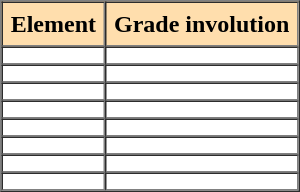<table border="1" cellpadding="5" cellspacing="0" align="center">
<tr>
<th style="background:#ffdead;">Element</th>
<th style="background:#ffdead;">Grade involution</th>
</tr>
<tr>
<td></td>
<td></td>
</tr>
<tr>
<td></td>
<td></td>
</tr>
<tr>
<td></td>
<td></td>
</tr>
<tr>
<td></td>
<td></td>
</tr>
<tr>
<td></td>
<td></td>
</tr>
<tr>
<td></td>
<td></td>
</tr>
<tr>
<td></td>
<td></td>
</tr>
<tr>
<td></td>
<td></td>
</tr>
</table>
